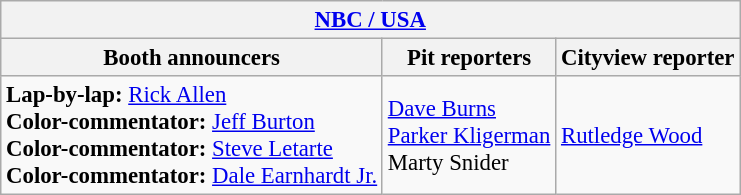<table class="wikitable" style="font-size: 95%">
<tr>
<th colspan="3"><a href='#'>NBC / USA</a></th>
</tr>
<tr>
<th>Booth announcers</th>
<th>Pit reporters</th>
<th>Cityview reporter</th>
</tr>
<tr>
<td><strong>Lap-by-lap:</strong> <a href='#'>Rick Allen</a><br><strong>Color-commentator:</strong> <a href='#'>Jeff Burton</a><br><strong>Color-commentator:</strong> <a href='#'>Steve Letarte</a><br><strong>Color-commentator:</strong> <a href='#'>Dale Earnhardt Jr.</a></td>
<td><a href='#'>Dave Burns</a><br> <a href='#'>Parker Kligerman</a><br> Marty Snider</td>
<td><a href='#'>Rutledge Wood</a></td>
</tr>
</table>
